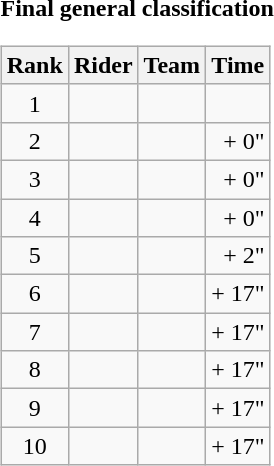<table>
<tr>
<td><strong>Final general classification</strong><br><table class="wikitable">
<tr>
<th scope="col">Rank</th>
<th scope="col">Rider</th>
<th scope="col">Team</th>
<th scope="col">Time</th>
</tr>
<tr>
<td style="text-align:center;">1</td>
<td></td>
<td></td>
<td style="text-align:right;"></td>
</tr>
<tr>
<td style="text-align:center;">2</td>
<td></td>
<td></td>
<td style="text-align:right;">+ 0"</td>
</tr>
<tr>
<td style="text-align:center;">3</td>
<td></td>
<td></td>
<td style="text-align:right;">+ 0"</td>
</tr>
<tr>
<td style="text-align:center;">4</td>
<td></td>
<td></td>
<td style="text-align:right;">+ 0"</td>
</tr>
<tr>
<td style="text-align:center;">5</td>
<td></td>
<td></td>
<td style="text-align:right;">+ 2"</td>
</tr>
<tr>
<td style="text-align:center;">6</td>
<td></td>
<td></td>
<td style="text-align:right;">+ 17"</td>
</tr>
<tr>
<td style="text-align:center;">7</td>
<td></td>
<td></td>
<td style="text-align:right;">+ 17"</td>
</tr>
<tr>
<td style="text-align:center;">8</td>
<td></td>
<td></td>
<td style="text-align:right;">+ 17"</td>
</tr>
<tr>
<td style="text-align:center;">9</td>
<td></td>
<td></td>
<td style="text-align:right;">+ 17"</td>
</tr>
<tr>
<td style="text-align:center;">10</td>
<td></td>
<td></td>
<td style="text-align:right;">+ 17"</td>
</tr>
</table>
</td>
</tr>
</table>
